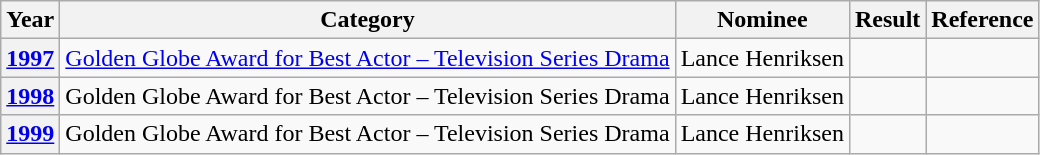<table class="wikitable">
<tr>
<th scope="col">Year</th>
<th scope="col">Category</th>
<th scope="col">Nominee</th>
<th scope="col">Result</th>
<th scope="col">Reference</th>
</tr>
<tr>
<th scope="row"><a href='#'>1997</a></th>
<td><a href='#'>Golden Globe Award for Best Actor – Television Series Drama</a></td>
<td>Lance Henriksen</td>
<td></td>
<td style="text-align: center"></td>
</tr>
<tr>
<th scope="row"><a href='#'>1998</a></th>
<td>Golden Globe Award for Best Actor – Television Series Drama</td>
<td>Lance Henriksen</td>
<td></td>
<td style="text-align: center"></td>
</tr>
<tr>
<th scope="row"><a href='#'>1999</a></th>
<td>Golden Globe Award for Best Actor – Television Series Drama</td>
<td>Lance Henriksen</td>
<td></td>
<td style="text-align: center"></td>
</tr>
</table>
